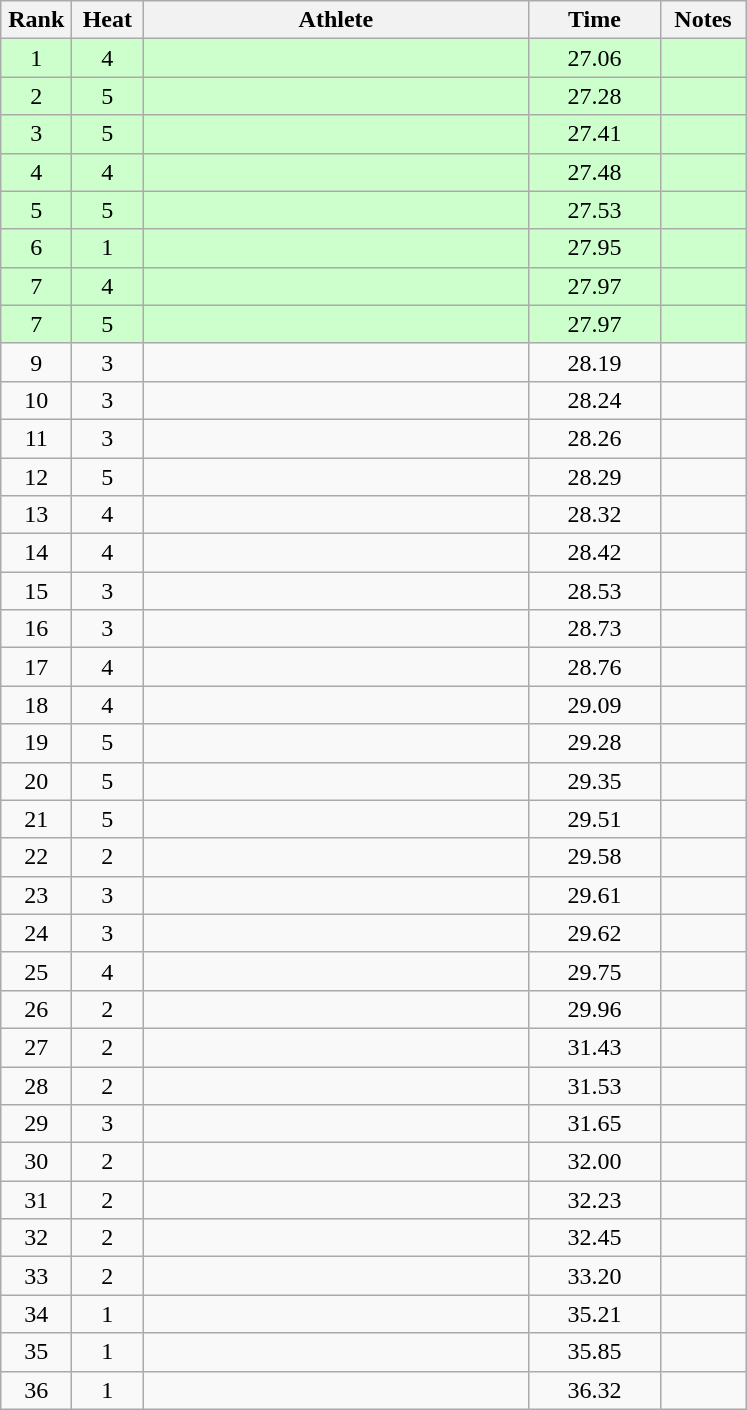<table class="wikitable" style="text-align:center">
<tr>
<th width=40>Rank</th>
<th width=40>Heat</th>
<th width=250>Athlete</th>
<th width=80>Time</th>
<th width=50>Notes</th>
</tr>
<tr bgcolor=ccffcc>
<td>1</td>
<td>4</td>
<td align=left></td>
<td>27.06</td>
<td></td>
</tr>
<tr bgcolor=ccffcc>
<td>2</td>
<td>5</td>
<td align=left></td>
<td>27.28</td>
<td></td>
</tr>
<tr bgcolor=ccffcc>
<td>3</td>
<td>5</td>
<td align=left></td>
<td>27.41</td>
<td></td>
</tr>
<tr bgcolor=ccffcc>
<td>4</td>
<td>4</td>
<td align=left></td>
<td>27.48</td>
<td></td>
</tr>
<tr bgcolor=ccffcc>
<td>5</td>
<td>5</td>
<td align=left></td>
<td>27.53</td>
<td></td>
</tr>
<tr bgcolor=ccffcc>
<td>6</td>
<td>1</td>
<td align=left></td>
<td>27.95</td>
<td></td>
</tr>
<tr bgcolor=ccffcc>
<td>7</td>
<td>4</td>
<td align=left></td>
<td>27.97</td>
<td></td>
</tr>
<tr bgcolor=ccffcc>
<td>7</td>
<td>5</td>
<td align=left></td>
<td>27.97</td>
<td></td>
</tr>
<tr>
<td>9</td>
<td>3</td>
<td align=left></td>
<td>28.19</td>
<td></td>
</tr>
<tr>
<td>10</td>
<td>3</td>
<td align=left></td>
<td>28.24</td>
<td></td>
</tr>
<tr>
<td>11</td>
<td>3</td>
<td align=left></td>
<td>28.26</td>
<td></td>
</tr>
<tr>
<td>12</td>
<td>5</td>
<td align=left></td>
<td>28.29</td>
<td></td>
</tr>
<tr>
<td>13</td>
<td>4</td>
<td align=left></td>
<td>28.32</td>
<td></td>
</tr>
<tr>
<td>14</td>
<td>4</td>
<td align=left></td>
<td>28.42</td>
<td></td>
</tr>
<tr>
<td>15</td>
<td>3</td>
<td align=left></td>
<td>28.53</td>
<td></td>
</tr>
<tr>
<td>16</td>
<td>3</td>
<td align=left></td>
<td>28.73</td>
<td></td>
</tr>
<tr>
<td>17</td>
<td>4</td>
<td align=left></td>
<td>28.76</td>
<td></td>
</tr>
<tr>
<td>18</td>
<td>4</td>
<td align=left></td>
<td>29.09</td>
<td></td>
</tr>
<tr>
<td>19</td>
<td>5</td>
<td align=left></td>
<td>29.28</td>
<td></td>
</tr>
<tr>
<td>20</td>
<td>5</td>
<td align=left></td>
<td>29.35</td>
<td></td>
</tr>
<tr>
<td>21</td>
<td>5</td>
<td align=left></td>
<td>29.51</td>
<td></td>
</tr>
<tr>
<td>22</td>
<td>2</td>
<td align=left></td>
<td>29.58</td>
<td></td>
</tr>
<tr>
<td>23</td>
<td>3</td>
<td align=left></td>
<td>29.61</td>
<td></td>
</tr>
<tr>
<td>24</td>
<td>3</td>
<td align=left></td>
<td>29.62</td>
<td></td>
</tr>
<tr>
<td>25</td>
<td>4</td>
<td align=left></td>
<td>29.75</td>
<td></td>
</tr>
<tr>
<td>26</td>
<td>2</td>
<td align=left></td>
<td>29.96</td>
<td></td>
</tr>
<tr>
<td>27</td>
<td>2</td>
<td align=left></td>
<td>31.43</td>
<td></td>
</tr>
<tr>
<td>28</td>
<td>2</td>
<td align=left></td>
<td>31.53</td>
<td></td>
</tr>
<tr>
<td>29</td>
<td>3</td>
<td align=left></td>
<td>31.65</td>
<td></td>
</tr>
<tr>
<td>30</td>
<td>2</td>
<td align=left></td>
<td>32.00</td>
<td></td>
</tr>
<tr>
<td>31</td>
<td>2</td>
<td align=left></td>
<td>32.23</td>
<td></td>
</tr>
<tr>
<td>32</td>
<td>2</td>
<td align=left></td>
<td>32.45</td>
<td></td>
</tr>
<tr>
<td>33</td>
<td>2</td>
<td align=left></td>
<td>33.20</td>
<td></td>
</tr>
<tr>
<td>34</td>
<td>1</td>
<td align=left></td>
<td>35.21</td>
<td></td>
</tr>
<tr>
<td>35</td>
<td>1</td>
<td align=left></td>
<td>35.85</td>
<td></td>
</tr>
<tr>
<td>36</td>
<td>1</td>
<td align=left></td>
<td>36.32</td>
<td></td>
</tr>
</table>
